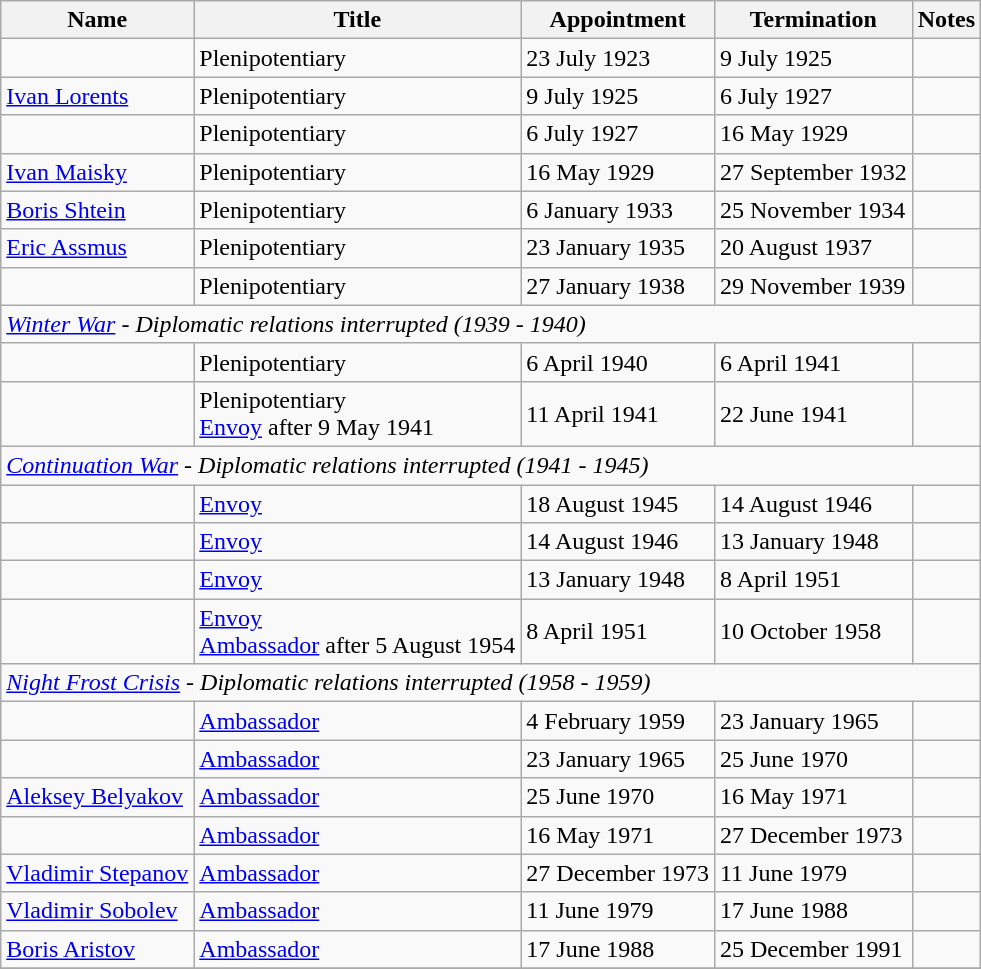<table class="wikitable">
<tr valign="middle">
<th>Name</th>
<th>Title</th>
<th>Appointment</th>
<th>Termination</th>
<th>Notes</th>
</tr>
<tr>
<td></td>
<td>Plenipotentiary</td>
<td>23 July 1923</td>
<td>9 July 1925</td>
<td></td>
</tr>
<tr>
<td><a href='#'>Ivan Lorents</a></td>
<td>Plenipotentiary</td>
<td>9 July 1925</td>
<td>6 July 1927</td>
<td></td>
</tr>
<tr>
<td></td>
<td>Plenipotentiary</td>
<td>6 July 1927</td>
<td>16 May 1929</td>
<td></td>
</tr>
<tr>
<td><a href='#'>Ivan Maisky</a></td>
<td>Plenipotentiary</td>
<td>16 May 1929</td>
<td>27 September 1932</td>
<td></td>
</tr>
<tr>
<td><a href='#'>Boris Shtein</a></td>
<td>Plenipotentiary</td>
<td>6 January 1933</td>
<td>25 November 1934</td>
<td></td>
</tr>
<tr>
<td><a href='#'>Eric Assmus</a></td>
<td>Plenipotentiary</td>
<td>23 January 1935</td>
<td>20 August 1937</td>
<td></td>
</tr>
<tr>
<td></td>
<td>Plenipotentiary</td>
<td>27 January 1938</td>
<td>29 November 1939</td>
<td></td>
</tr>
<tr>
<td colspan="5"><em><a href='#'>Winter War</a> - Diplomatic relations interrupted (1939 - 1940)</em></td>
</tr>
<tr>
<td></td>
<td>Plenipotentiary</td>
<td>6 April 1940</td>
<td>6 April 1941</td>
<td></td>
</tr>
<tr>
<td></td>
<td>Plenipotentiary<br><a href='#'>Envoy</a> after 9 May 1941</td>
<td>11 April 1941</td>
<td>22 June 1941</td>
<td></td>
</tr>
<tr>
<td colspan="5"><em><a href='#'>Continuation War</a> - Diplomatic relations interrupted (1941 - 1945)</em></td>
</tr>
<tr>
<td></td>
<td><a href='#'>Envoy</a></td>
<td>18 August 1945</td>
<td>14 August 1946</td>
<td></td>
</tr>
<tr>
<td></td>
<td><a href='#'>Envoy</a></td>
<td>14 August 1946</td>
<td>13 January 1948</td>
<td></td>
</tr>
<tr>
<td></td>
<td><a href='#'>Envoy</a></td>
<td>13 January 1948</td>
<td>8 April 1951</td>
<td></td>
</tr>
<tr>
<td></td>
<td><a href='#'>Envoy</a><br><a href='#'>Ambassador</a> after 5 August 1954</td>
<td>8 April 1951</td>
<td>10 October 1958</td>
<td></td>
</tr>
<tr>
<td colspan="5"><em><a href='#'>Night Frost Crisis</a> - Diplomatic relations interrupted (1958 - 1959)</em></td>
</tr>
<tr>
<td></td>
<td><a href='#'>Ambassador</a></td>
<td>4 February 1959</td>
<td>23 January 1965</td>
<td></td>
</tr>
<tr>
<td></td>
<td><a href='#'>Ambassador</a></td>
<td>23 January 1965</td>
<td>25 June 1970</td>
<td></td>
</tr>
<tr>
<td><a href='#'>Aleksey Belyakov</a></td>
<td><a href='#'>Ambassador</a></td>
<td>25 June 1970</td>
<td>16 May 1971</td>
<td></td>
</tr>
<tr>
<td></td>
<td><a href='#'>Ambassador</a></td>
<td>16 May 1971</td>
<td>27 December 1973</td>
<td></td>
</tr>
<tr>
<td><a href='#'>Vladimir Stepanov</a></td>
<td><a href='#'>Ambassador</a></td>
<td>27 December 1973</td>
<td>11 June 1979</td>
<td></td>
</tr>
<tr>
<td><a href='#'>Vladimir Sobolev</a></td>
<td><a href='#'>Ambassador</a></td>
<td>11 June 1979</td>
<td>17 June 1988</td>
<td></td>
</tr>
<tr>
<td><a href='#'>Boris Aristov</a></td>
<td><a href='#'>Ambassador</a></td>
<td>17 June 1988</td>
<td>25 December 1991</td>
<td></td>
</tr>
<tr>
</tr>
</table>
